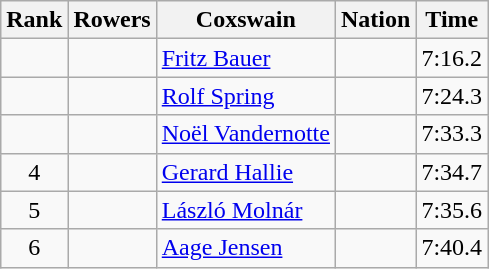<table class="wikitable sortable" style="text-align:center">
<tr>
<th>Rank</th>
<th>Rowers</th>
<th>Coxswain</th>
<th>Nation</th>
<th>Time</th>
</tr>
<tr>
<td></td>
<td align=left></td>
<td align=left><a href='#'>Fritz Bauer</a></td>
<td align=left></td>
<td>7:16.2</td>
</tr>
<tr>
<td></td>
<td align=left></td>
<td align=left><a href='#'>Rolf Spring</a></td>
<td align=left></td>
<td>7:24.3</td>
</tr>
<tr>
<td></td>
<td align=left></td>
<td align=left><a href='#'>Noël Vandernotte</a></td>
<td align=left></td>
<td>7:33.3</td>
</tr>
<tr>
<td>4</td>
<td align=left></td>
<td align=left><a href='#'>Gerard Hallie</a></td>
<td align=left></td>
<td>7:34.7</td>
</tr>
<tr>
<td>5</td>
<td align=left></td>
<td align=left><a href='#'>László Molnár</a></td>
<td align=left></td>
<td>7:35.6</td>
</tr>
<tr>
<td>6</td>
<td align=left></td>
<td align=left><a href='#'>Aage Jensen</a></td>
<td align=left></td>
<td>7:40.4</td>
</tr>
</table>
